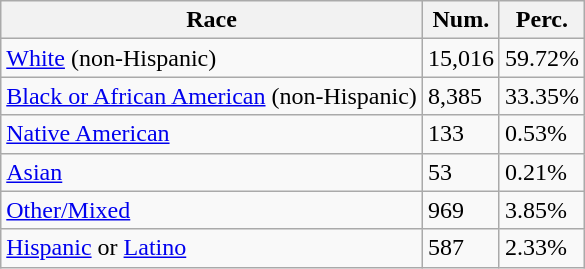<table class="wikitable">
<tr>
<th>Race</th>
<th>Num.</th>
<th>Perc.</th>
</tr>
<tr>
<td><a href='#'>White</a> (non-Hispanic)</td>
<td>15,016</td>
<td>59.72%</td>
</tr>
<tr>
<td><a href='#'>Black or African American</a> (non-Hispanic)</td>
<td>8,385</td>
<td>33.35%</td>
</tr>
<tr>
<td><a href='#'>Native American</a></td>
<td>133</td>
<td>0.53%</td>
</tr>
<tr>
<td><a href='#'>Asian</a></td>
<td>53</td>
<td>0.21%</td>
</tr>
<tr>
<td><a href='#'>Other/Mixed</a></td>
<td>969</td>
<td>3.85%</td>
</tr>
<tr>
<td><a href='#'>Hispanic</a> or <a href='#'>Latino</a></td>
<td>587</td>
<td>2.33%</td>
</tr>
</table>
